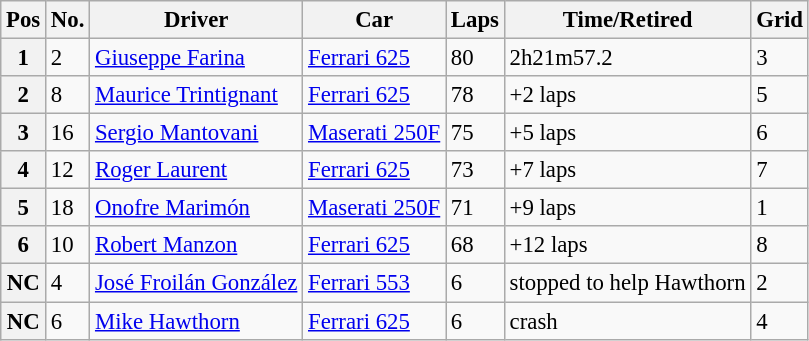<table class="wikitable" style="font-size: 95%">
<tr>
<th>Pos</th>
<th>No.</th>
<th>Driver</th>
<th>Car</th>
<th>Laps</th>
<th>Time/Retired</th>
<th>Grid</th>
</tr>
<tr>
<th>1</th>
<td>2</td>
<td> <a href='#'>Giuseppe Farina</a></td>
<td><a href='#'>Ferrari 625</a></td>
<td>80</td>
<td>2h21m57.2</td>
<td>3</td>
</tr>
<tr>
<th>2</th>
<td>8</td>
<td> <a href='#'>Maurice Trintignant</a></td>
<td><a href='#'>Ferrari 625</a></td>
<td>78</td>
<td>+2 laps</td>
<td>5</td>
</tr>
<tr>
<th>3</th>
<td>16</td>
<td> <a href='#'>Sergio Mantovani</a></td>
<td><a href='#'>Maserati 250F</a></td>
<td>75</td>
<td>+5 laps</td>
<td>6</td>
</tr>
<tr>
<th>4</th>
<td>12</td>
<td> <a href='#'>Roger Laurent</a></td>
<td><a href='#'>Ferrari 625</a></td>
<td>73</td>
<td>+7 laps</td>
<td>7</td>
</tr>
<tr>
<th>5</th>
<td>18</td>
<td> <a href='#'>Onofre Marimón</a></td>
<td><a href='#'>Maserati 250F</a></td>
<td>71</td>
<td>+9 laps</td>
<td>1</td>
</tr>
<tr>
<th>6</th>
<td>10</td>
<td> <a href='#'>Robert Manzon</a></td>
<td><a href='#'>Ferrari 625</a></td>
<td>68</td>
<td>+12 laps</td>
<td>8</td>
</tr>
<tr>
<th>NC</th>
<td>4</td>
<td> <a href='#'>José Froilán González</a></td>
<td><a href='#'>Ferrari 553</a></td>
<td>6</td>
<td>stopped to help Hawthorn</td>
<td>2</td>
</tr>
<tr>
<th>NC</th>
<td>6</td>
<td> <a href='#'>Mike Hawthorn</a></td>
<td><a href='#'>Ferrari 625</a></td>
<td>6</td>
<td>crash</td>
<td>4</td>
</tr>
</table>
